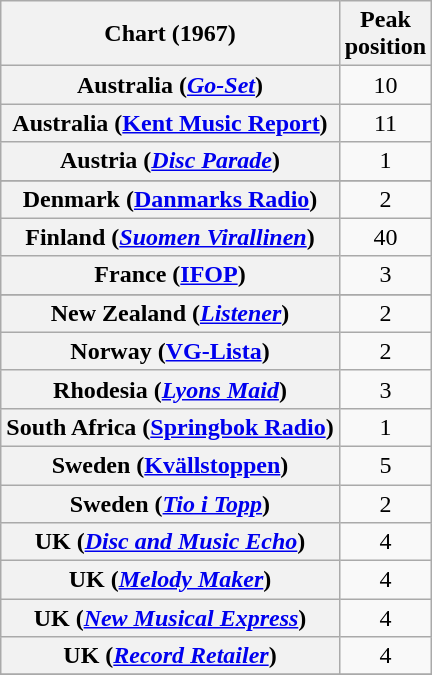<table class="wikitable sortable plainrowheaders" style="text-align:center">
<tr>
<th>Chart (1967)</th>
<th>Peak<br>position</th>
</tr>
<tr>
<th scope="row">Australia (<em><a href='#'>Go-Set</a></em>)</th>
<td>10</td>
</tr>
<tr>
<th scope="row">Australia (<a href='#'>Kent Music Report</a>)</th>
<td>11</td>
</tr>
<tr>
<th scope="row">Austria (<em><a href='#'>Disc Parade</a></em>)</th>
<td style="text-align:center;">1</td>
</tr>
<tr>
</tr>
<tr>
</tr>
<tr>
<th scope="row">Denmark (<a href='#'>Danmarks Radio</a>)</th>
<td style="text-align:center;">2</td>
</tr>
<tr>
<th scope="row">Finland (<a href='#'><em>Suomen Virallinen</em></a>)</th>
<td style="text-align:center;">40</td>
</tr>
<tr>
<th scope="row">France (<a href='#'>IFOP</a>)</th>
<td>3</td>
</tr>
<tr>
</tr>
<tr>
</tr>
<tr>
</tr>
<tr>
<th scope="row">New Zealand (<a href='#'><em>Listener</em></a>)</th>
<td style="text-align:center;">2</td>
</tr>
<tr>
<th scope="row">Norway (<a href='#'>VG-Lista</a>)</th>
<td style="text-align:center;">2</td>
</tr>
<tr>
<th scope="row">Rhodesia (<em><a href='#'>Lyons Maid</a></em>)</th>
<td style="text-align:center;">3</td>
</tr>
<tr>
<th scope="row">South Africa (<a href='#'>Springbok Radio</a>)</th>
<td>1</td>
</tr>
<tr>
<th scope="row">Sweden (<a href='#'>Kvällstoppen</a>)</th>
<td style="text-align:center;">5</td>
</tr>
<tr>
<th scope="row">Sweden (<em><a href='#'>Tio i Topp</a></em>)</th>
<td style="text-align:center;">2</td>
</tr>
<tr>
<th scope="row">UK (<em><a href='#'>Disc and Music Echo</a></em>)</th>
<td style="text-align:center;">4</td>
</tr>
<tr>
<th scope="row">UK (<em><a href='#'>Melody Maker</a></em>)</th>
<td style="text-align:center;">4</td>
</tr>
<tr>
<th scope="row">UK (<em><a href='#'>New Musical Express</a></em>)</th>
<td style="text-align:center;">4</td>
</tr>
<tr>
<th scope="row">UK (<em><a href='#'>Record Retailer</a></em>)</th>
<td style="text-align:center;">4</td>
</tr>
<tr>
</tr>
</table>
